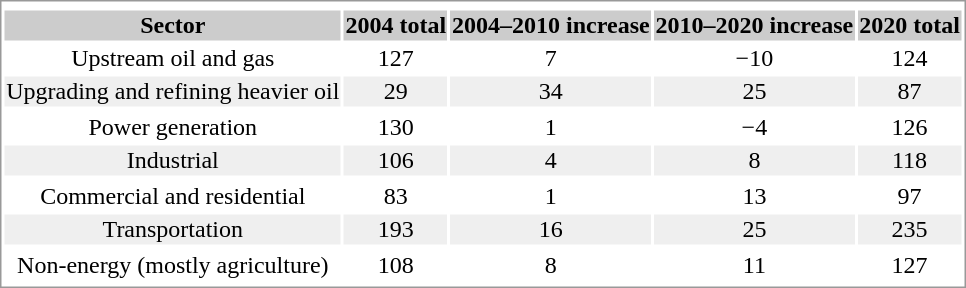<table border="0" align="center" style="border: 1px solid #999; background-color:#FFFFFF; text-align:center">
<tr align="center">
<td colspan=8></td>
</tr>
<tr bgcolor="#CCCCCC">
<td><strong>Sector</strong></td>
<td><strong>2004 total</strong></td>
<td><strong>2004–2010 increase</strong></td>
<td><strong>2010–2020 increase</strong></td>
<td><strong>2020 total</strong></td>
</tr>
<tr>
<td>Upstream oil and gas</td>
<td>127</td>
<td>7</td>
<td>−10</td>
<td>124</td>
</tr>
<tr bgcolor="#EFEFEF">
<td>Upgrading and refining heavier oil</td>
<td>29</td>
<td>34</td>
<td>25</td>
<td>87</td>
</tr>
<tr bgcolor="#EFEFEF">
</tr>
<tr>
<td>Power generation</td>
<td>130</td>
<td>1</td>
<td>−4</td>
<td>126</td>
</tr>
<tr bgcolor="#EFEFEF">
<td>Industrial</td>
<td>106</td>
<td>4</td>
<td>8</td>
<td>118</td>
</tr>
<tr bgcolor="#EFEFEF">
</tr>
<tr>
<td>Commercial and residential</td>
<td>83</td>
<td>1</td>
<td>13</td>
<td>97</td>
</tr>
<tr bgcolor="#EFEFEF">
<td>Transportation</td>
<td>193</td>
<td>16</td>
<td>25</td>
<td>235</td>
</tr>
<tr bgcolor="#EFEFEF">
</tr>
<tr>
<td>Non-energy (mostly agriculture)</td>
<td>108</td>
<td>8</td>
<td>11</td>
<td>127</td>
</tr>
<tr bgcolor="#EFEFEF">
</tr>
</table>
